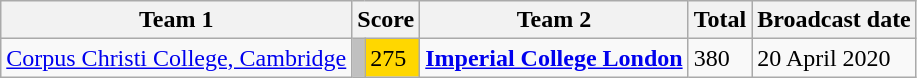<table class="wikitable">
<tr>
<th>Team 1</th>
<th colspan="2">Score</th>
<th>Team 2</th>
<th>Total</th>
<th>Broadcast date</th>
</tr>
<tr>
<td><a href='#'>Corpus Christi College, Cambridge</a></td>
<td style="background:silver"></td>
<td style="background:gold">275</td>
<td><strong><a href='#'>Imperial College London</a></strong></td>
<td>380</td>
<td>20 April 2020</td>
</tr>
</table>
